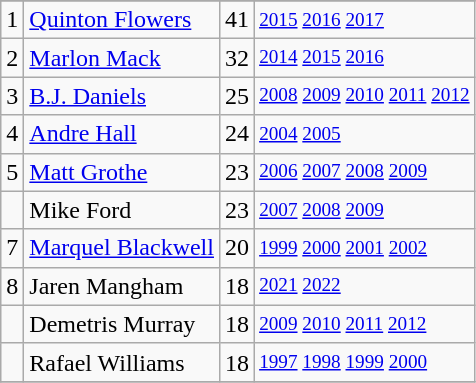<table class="wikitable">
<tr>
</tr>
<tr>
<td>1</td>
<td><a href='#'>Quinton Flowers</a></td>
<td>41</td>
<td style="font-size:80%;"><a href='#'>2015</a> <a href='#'>2016</a> <a href='#'>2017</a></td>
</tr>
<tr>
<td>2</td>
<td><a href='#'>Marlon Mack</a></td>
<td>32</td>
<td style="font-size:80%;"><a href='#'>2014</a> <a href='#'>2015</a> <a href='#'>2016</a></td>
</tr>
<tr>
<td>3</td>
<td><a href='#'>B.J. Daniels</a></td>
<td>25</td>
<td style="font-size:80%;"><a href='#'>2008</a> <a href='#'>2009</a> <a href='#'>2010</a> <a href='#'>2011</a> <a href='#'>2012</a></td>
</tr>
<tr>
<td>4</td>
<td><a href='#'>Andre Hall</a></td>
<td>24</td>
<td style="font-size:80%;"><a href='#'>2004</a> <a href='#'>2005</a></td>
</tr>
<tr>
<td>5</td>
<td><a href='#'>Matt Grothe</a></td>
<td>23</td>
<td style="font-size:80%;"><a href='#'>2006</a> <a href='#'>2007</a> <a href='#'>2008</a> <a href='#'>2009</a></td>
</tr>
<tr>
<td></td>
<td>Mike Ford</td>
<td>23</td>
<td style="font-size:80%;"><a href='#'>2007</a> <a href='#'>2008</a> <a href='#'>2009</a></td>
</tr>
<tr>
<td>7</td>
<td><a href='#'>Marquel Blackwell</a></td>
<td>20</td>
<td style="font-size:80%;"><a href='#'>1999</a> <a href='#'>2000</a> <a href='#'>2001</a> <a href='#'>2002</a></td>
</tr>
<tr>
<td>8</td>
<td>Jaren Mangham</td>
<td>18</td>
<td style="font-size:80%;"><a href='#'>2021</a> <a href='#'>2022</a></td>
</tr>
<tr>
<td></td>
<td>Demetris Murray</td>
<td>18</td>
<td style="font-size:80%;"><a href='#'>2009</a> <a href='#'>2010</a> <a href='#'>2011</a> <a href='#'>2012</a></td>
</tr>
<tr>
<td></td>
<td>Rafael Williams</td>
<td>18</td>
<td style="font-size:80%;"><a href='#'>1997</a> <a href='#'>1998</a> <a href='#'>1999</a> <a href='#'>2000</a></td>
</tr>
<tr>
</tr>
</table>
